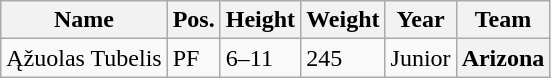<table class="wikitable sortable" border="1">
<tr>
<th>Name</th>
<th>Pos.</th>
<th>Height</th>
<th>Weight</th>
<th>Year</th>
<th>Team</th>
</tr>
<tr>
<td>Ąžuolas Tubelis</td>
<td>PF</td>
<td>6–11</td>
<td>245</td>
<td>Junior</td>
<th style=>Arizona</th>
</tr>
</table>
